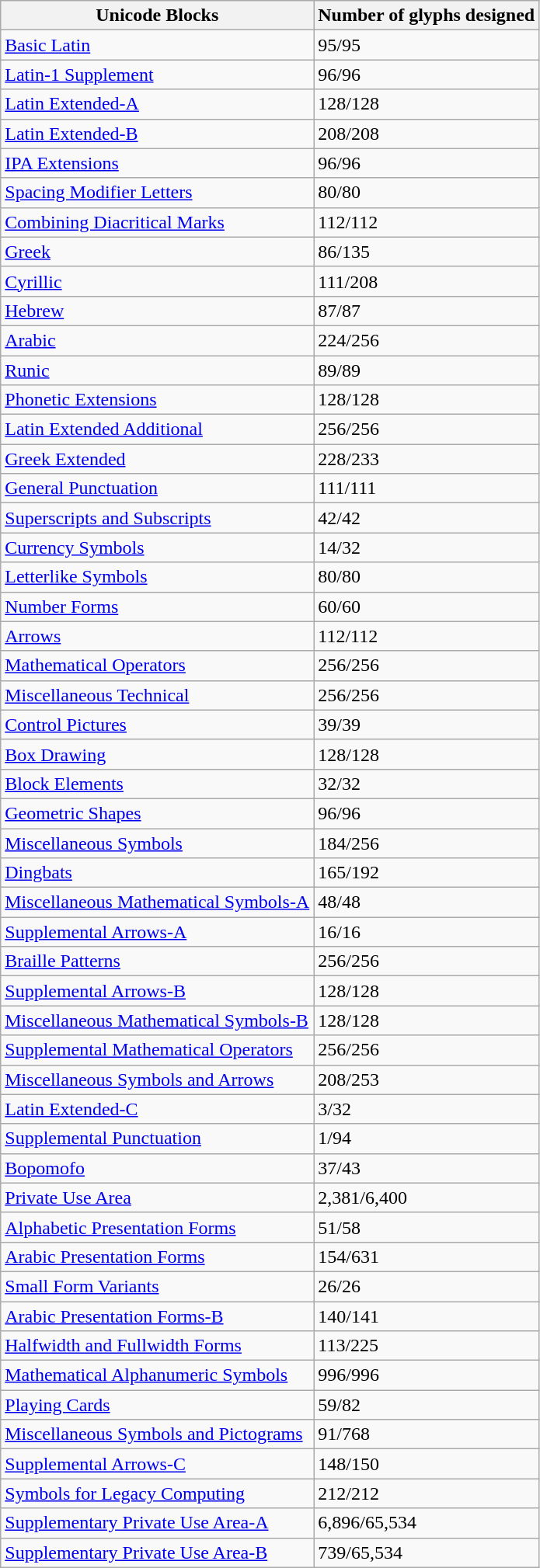<table class="wikitable">
<tr>
<th>Unicode Blocks</th>
<th>Number of glyphs designed</th>
</tr>
<tr>
<td><a href='#'>Basic Latin</a></td>
<td>95/95</td>
</tr>
<tr>
<td><a href='#'>Latin-1 Supplement</a></td>
<td>96/96</td>
</tr>
<tr>
<td><a href='#'>Latin Extended-A</a></td>
<td>128/128</td>
</tr>
<tr>
<td><a href='#'>Latin Extended-B</a></td>
<td>208/208</td>
</tr>
<tr>
<td><a href='#'>IPA Extensions</a></td>
<td>96/96</td>
</tr>
<tr>
<td><a href='#'>Spacing Modifier Letters</a></td>
<td>80/80</td>
</tr>
<tr>
<td><a href='#'>Combining Diacritical Marks</a></td>
<td>112/112</td>
</tr>
<tr>
<td><a href='#'>Greek</a></td>
<td>86/135</td>
</tr>
<tr>
<td><a href='#'>Cyrillic</a></td>
<td>111/208</td>
</tr>
<tr>
<td><a href='#'>Hebrew</a></td>
<td>87/87</td>
</tr>
<tr>
<td><a href='#'>Arabic</a></td>
<td>224/256</td>
</tr>
<tr>
<td><a href='#'>Runic</a></td>
<td>89/89</td>
</tr>
<tr>
<td><a href='#'>Phonetic Extensions</a></td>
<td>128/128</td>
</tr>
<tr>
<td><a href='#'>Latin Extended Additional</a></td>
<td>256/256</td>
</tr>
<tr>
<td><a href='#'>Greek Extended</a></td>
<td>228/233</td>
</tr>
<tr>
<td><a href='#'>General Punctuation</a></td>
<td>111/111</td>
</tr>
<tr>
<td><a href='#'>Superscripts and Subscripts</a></td>
<td>42/42</td>
</tr>
<tr>
<td><a href='#'>Currency Symbols</a></td>
<td>14/32</td>
</tr>
<tr>
<td><a href='#'>Letterlike Symbols</a></td>
<td>80/80</td>
</tr>
<tr>
<td><a href='#'>Number Forms</a></td>
<td>60/60</td>
</tr>
<tr>
<td><a href='#'>Arrows</a></td>
<td>112/112</td>
</tr>
<tr>
<td><a href='#'>Mathematical Operators</a></td>
<td>256/256</td>
</tr>
<tr>
<td><a href='#'>Miscellaneous Technical</a></td>
<td>256/256</td>
</tr>
<tr>
<td><a href='#'>Control Pictures</a></td>
<td>39/39</td>
</tr>
<tr>
<td><a href='#'>Box Drawing</a></td>
<td>128/128</td>
</tr>
<tr>
<td><a href='#'>Block Elements</a></td>
<td>32/32</td>
</tr>
<tr>
<td><a href='#'>Geometric Shapes</a></td>
<td>96/96</td>
</tr>
<tr>
<td><a href='#'>Miscellaneous Symbols</a></td>
<td>184/256</td>
</tr>
<tr>
<td><a href='#'>Dingbats</a></td>
<td>165/192</td>
</tr>
<tr>
<td><a href='#'>Miscellaneous Mathematical Symbols-A</a></td>
<td>48/48</td>
</tr>
<tr>
<td><a href='#'>Supplemental Arrows-A</a></td>
<td>16/16</td>
</tr>
<tr>
<td><a href='#'>Braille Patterns</a></td>
<td>256/256</td>
</tr>
<tr>
<td><a href='#'>Supplemental Arrows-B</a></td>
<td>128/128</td>
</tr>
<tr>
<td><a href='#'>Miscellaneous Mathematical Symbols-B</a></td>
<td>128/128</td>
</tr>
<tr>
<td><a href='#'>Supplemental Mathematical Operators</a></td>
<td>256/256</td>
</tr>
<tr>
<td><a href='#'>Miscellaneous Symbols and Arrows</a></td>
<td>208/253</td>
</tr>
<tr>
<td><a href='#'>Latin Extended-C</a></td>
<td>3/32</td>
</tr>
<tr>
<td><a href='#'>Supplemental Punctuation</a></td>
<td>1/94</td>
</tr>
<tr>
<td><a href='#'>Bopomofo</a></td>
<td>37/43</td>
</tr>
<tr>
<td><a href='#'>Private Use Area</a></td>
<td>2,381/6,400</td>
</tr>
<tr>
<td><a href='#'>Alphabetic Presentation Forms</a></td>
<td>51/58</td>
</tr>
<tr>
<td><a href='#'>Arabic Presentation Forms</a></td>
<td>154/631</td>
</tr>
<tr>
<td><a href='#'>Small Form Variants</a></td>
<td>26/26</td>
</tr>
<tr>
<td><a href='#'>Arabic Presentation Forms-B</a></td>
<td>140/141</td>
</tr>
<tr>
<td><a href='#'>Halfwidth and Fullwidth Forms</a></td>
<td>113/225</td>
</tr>
<tr>
<td><a href='#'>Mathematical Alphanumeric Symbols</a></td>
<td>996/996</td>
</tr>
<tr>
<td><a href='#'>Playing Cards</a></td>
<td>59/82</td>
</tr>
<tr>
<td><a href='#'>Miscellaneous Symbols and Pictograms</a></td>
<td>91/768</td>
</tr>
<tr>
<td><a href='#'>Supplemental Arrows-C</a></td>
<td>148/150</td>
</tr>
<tr>
<td><a href='#'>Symbols for Legacy Computing</a></td>
<td>212/212</td>
</tr>
<tr>
<td><a href='#'>Supplementary Private Use Area-A</a></td>
<td>6,896/65,534</td>
</tr>
<tr>
<td><a href='#'>Supplementary Private Use Area-B</a></td>
<td>739/65,534</td>
</tr>
</table>
